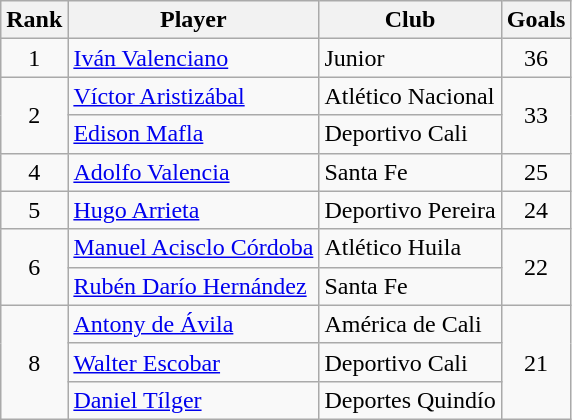<table class="wikitable" border="1">
<tr>
<th>Rank</th>
<th>Player</th>
<th>Club</th>
<th>Goals</th>
</tr>
<tr>
<td align=center>1</td>
<td> <a href='#'>Iván Valenciano</a></td>
<td>Junior</td>
<td align=center>36</td>
</tr>
<tr>
<td rowspan=2 align=center>2</td>
<td> <a href='#'>Víctor Aristizábal</a></td>
<td>Atlético Nacional</td>
<td rowspan=2 align=center>33</td>
</tr>
<tr>
<td> <a href='#'>Edison Mafla</a></td>
<td>Deportivo Cali</td>
</tr>
<tr>
<td align=center>4</td>
<td> <a href='#'>Adolfo Valencia</a></td>
<td>Santa Fe</td>
<td align=center>25</td>
</tr>
<tr>
<td align=center>5</td>
<td> <a href='#'>Hugo Arrieta</a></td>
<td>Deportivo Pereira</td>
<td align=center>24</td>
</tr>
<tr>
<td rowspan=2 align=center>6</td>
<td> <a href='#'>Manuel Acisclo Córdoba</a></td>
<td>Atlético Huila</td>
<td rowspan=2 align=center>22</td>
</tr>
<tr>
<td> <a href='#'>Rubén Darío Hernández</a></td>
<td>Santa Fe</td>
</tr>
<tr>
<td rowspan=3 align=center>8</td>
<td> <a href='#'>Antony de Ávila</a></td>
<td>América de Cali</td>
<td rowspan=3 align=center>21</td>
</tr>
<tr>
<td> <a href='#'>Walter Escobar</a></td>
<td>Deportivo Cali</td>
</tr>
<tr>
<td> <a href='#'>Daniel Tílger</a></td>
<td>Deportes Quindío</td>
</tr>
</table>
